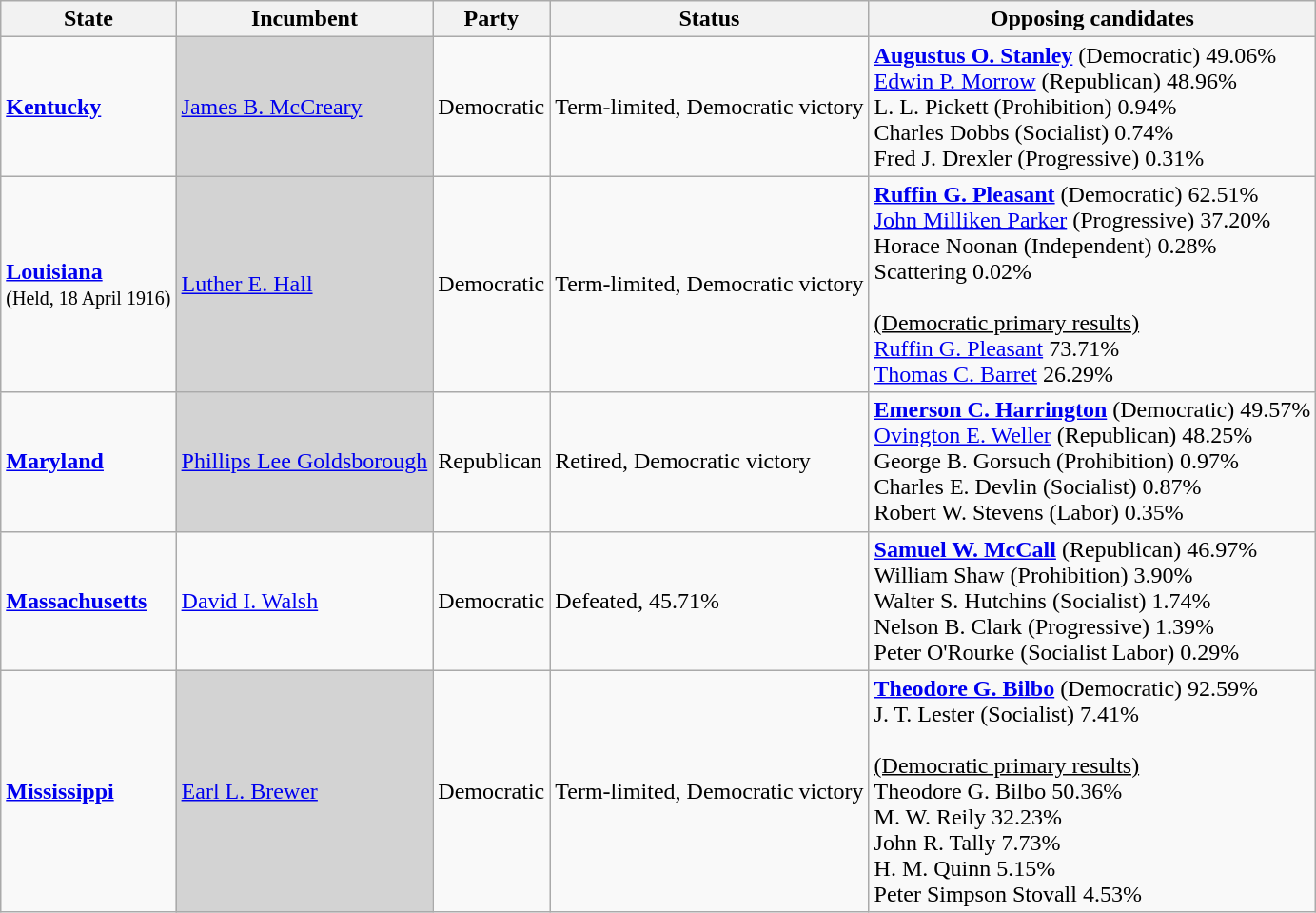<table class="wikitable">
<tr>
<th>State</th>
<th>Incumbent</th>
<th>Party</th>
<th>Status</th>
<th>Opposing candidates</th>
</tr>
<tr>
<td><strong><a href='#'>Kentucky</a></strong></td>
<td bgcolor="lightgrey"><a href='#'>James B. McCreary</a></td>
<td>Democratic</td>
<td>Term-limited, Democratic victory</td>
<td><strong><a href='#'>Augustus O. Stanley</a></strong> (Democratic) 49.06%<br><a href='#'>Edwin P. Morrow</a> (Republican) 48.96%<br>L. L. Pickett (Prohibition) 0.94%<br>Charles Dobbs (Socialist) 0.74%<br>Fred J. Drexler (Progressive) 0.31%<br></td>
</tr>
<tr>
<td><strong><a href='#'>Louisiana</a></strong><br><small>(Held, 18 April 1916)</small><br></td>
<td bgcolor="lightgrey"><a href='#'>Luther E. Hall</a></td>
<td>Democratic</td>
<td>Term-limited, Democratic victory</td>
<td><strong><a href='#'>Ruffin G. Pleasant</a></strong> (Democratic) 62.51%<br><a href='#'>John Milliken Parker</a> (Progressive) 37.20%<br>Horace Noonan (Independent) 0.28%<br>Scattering 0.02%<br><br><u>(Democratic primary results)</u><br><a href='#'>Ruffin G. Pleasant</a> 73.71%<br><a href='#'>Thomas C. Barret</a> 26.29%<br></td>
</tr>
<tr>
<td><strong><a href='#'>Maryland</a></strong></td>
<td bgcolor="lightgrey"><a href='#'>Phillips Lee Goldsborough</a></td>
<td>Republican</td>
<td>Retired, Democratic victory</td>
<td><strong><a href='#'>Emerson C. Harrington</a></strong> (Democratic) 49.57%<br><a href='#'>Ovington E. Weller</a> (Republican) 48.25%<br>George B. Gorsuch (Prohibition) 0.97%<br>Charles E. Devlin (Socialist) 0.87%<br>Robert W. Stevens (Labor) 0.35%<br></td>
</tr>
<tr>
<td><strong><a href='#'>Massachusetts</a></strong></td>
<td><a href='#'>David I. Walsh</a></td>
<td>Democratic</td>
<td>Defeated, 45.71%</td>
<td><strong><a href='#'>Samuel W. McCall</a></strong> (Republican) 46.97%<br>William Shaw (Prohibition) 3.90%<br>Walter S. Hutchins (Socialist) 1.74%<br>Nelson B. Clark (Progressive) 1.39%<br>Peter O'Rourke (Socialist Labor) 0.29%</td>
</tr>
<tr>
<td><strong><a href='#'>Mississippi</a></strong></td>
<td bgcolor="lightgrey"><a href='#'>Earl L. Brewer</a></td>
<td>Democratic</td>
<td>Term-limited, Democratic victory</td>
<td><strong><a href='#'>Theodore G. Bilbo</a></strong> (Democratic) 92.59%<br>J. T. Lester (Socialist) 7.41%<br><br><u>(Democratic primary results)</u><br>Theodore G. Bilbo 50.36%<br>M. W. Reily 32.23%<br>John R. Tally 7.73%<br>H. M. Quinn 5.15%<br>Peter Simpson Stovall 4.53%</td>
</tr>
</table>
